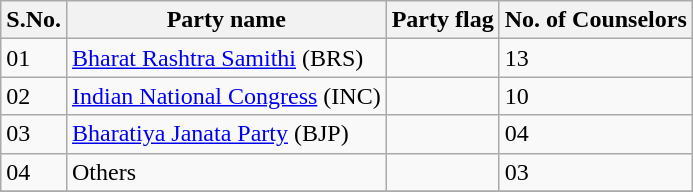<table class="wikitable">
<tr>
<th class="unsortable">S.No.</th>
<th>Party name</th>
<th class="unsortable">Party flag</th>
<th>No. of Counselors</th>
</tr>
<tr>
<td>01</td>
<td><a href='#'>Bharat Rashtra Samithi</a> (BRS)</td>
<td></td>
<td>13</td>
</tr>
<tr>
<td>02</td>
<td><a href='#'>Indian National Congress</a> (INC)</td>
<td></td>
<td>10</td>
</tr>
<tr>
<td>03</td>
<td><a href='#'>Bharatiya Janata Party</a> (BJP)</td>
<td></td>
<td>04</td>
</tr>
<tr>
<td>04</td>
<td>Others</td>
<td></td>
<td>03</td>
</tr>
<tr>
</tr>
</table>
